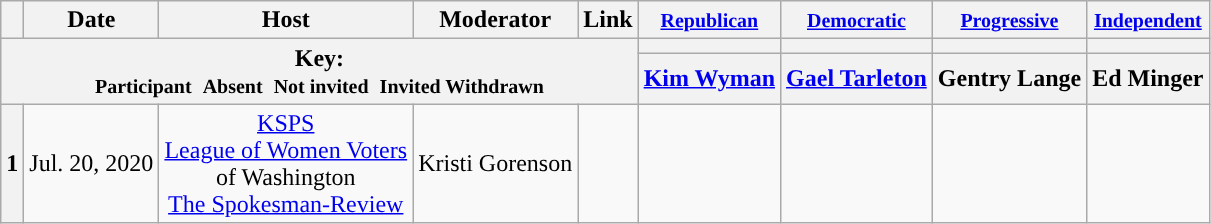<table class="wikitable" style="text-align:center;">
<tr>
<th scope="col"></th>
<th scope="col">Date</th>
<th scope="col">Host</th>
<th scope="col">Moderator</th>
<th scope="col">Link</th>
<th scope="col"><small><a href='#'>Republican</a></small></th>
<th scope="col"><small><a href='#'>Democratic</a></small></th>
<th scope="col"><small><a href='#'>Progressive</a></small></th>
<th scope="col"><small><a href='#'>Independent</a></small></th>
</tr>
<tr>
<th colspan="5" rowspan="2">Key:<br> <small>Participant </small>  <small>Absent </small>  <small>Not invited </small>  <small>Invited  Withdrawn</small></th>
<th scope="col" style="background:"></th>
<th scope="col" style="background:"></th>
<th scope="col" style="background:"></th>
<th scope="col" style="background:"></th>
</tr>
<tr>
<th scope="col"><a href='#'>Kim Wyman</a></th>
<th scope="col"><a href='#'>Gael Tarleton</a></th>
<th scope="col">Gentry Lange</th>
<th scope="col">Ed Minger</th>
</tr>
<tr>
<th>1</th>
<td style="white-space:nowrap;">Jul. 20, 2020</td>
<td style="white-space:nowrap;"><a href='#'>KSPS</a><br><a href='#'>League of Women Voters</a><br>of Washington<br><a href='#'>The Spokesman-Review</a></td>
<td style="white-space:nowrap;">Kristi Gorenson</td>
<td style="white-space:nowrap;"></td>
<td></td>
<td></td>
<td></td>
<td></td>
</tr>
</table>
